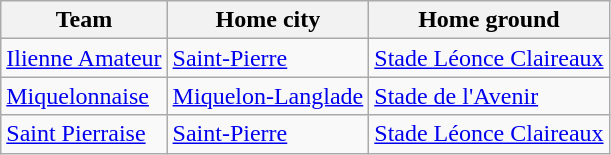<table class="wikitable sortable">
<tr>
<th>Team</th>
<th>Home city</th>
<th>Home ground</th>
</tr>
<tr>
<td><a href='#'>Ilienne Amateur</a></td>
<td><a href='#'>Saint-Pierre</a></td>
<td><a href='#'>Stade Léonce Claireaux</a></td>
</tr>
<tr>
<td><a href='#'>Miquelonnaise</a></td>
<td><a href='#'>Miquelon-Langlade</a></td>
<td><a href='#'>Stade de l'Avenir</a></td>
</tr>
<tr>
<td><a href='#'>Saint Pierraise</a></td>
<td><a href='#'>Saint-Pierre</a></td>
<td><a href='#'>Stade Léonce Claireaux</a></td>
</tr>
</table>
